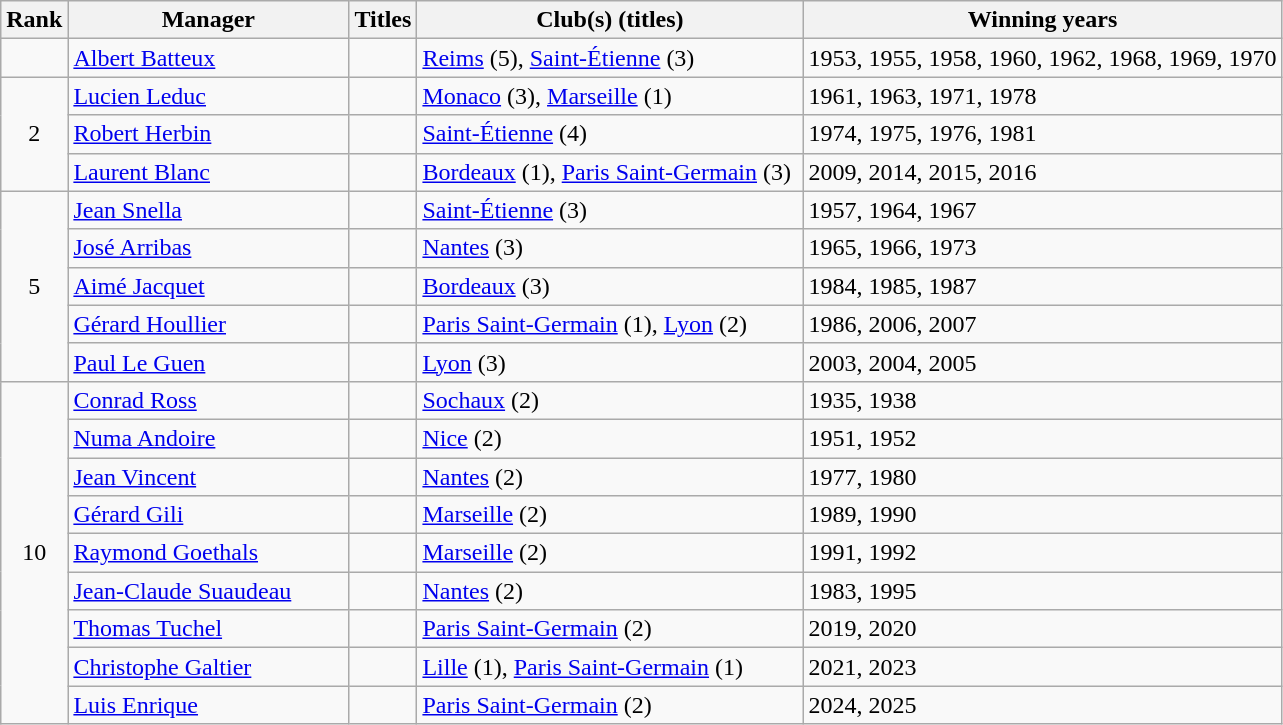<table class="wikitable">
<tr>
<th>Rank</th>
<th width=180>Manager</th>
<th>Titles</th>
<th width=250>Club(s) (titles)</th>
<th>Winning years</th>
</tr>
<tr>
<td></td>
<td> <a href='#'>Albert Batteux</a></td>
<td></td>
<td><a href='#'>Reims</a> (5), <a href='#'>Saint-Étienne</a> (3)</td>
<td>1953, 1955, 1958, 1960, 1962, 1968, 1969, 1970</td>
</tr>
<tr>
<td rowspan=3 style="text-align:center;">2</td>
<td> <a href='#'>Lucien Leduc</a></td>
<td></td>
<td><a href='#'>Monaco</a> (3), <a href='#'>Marseille</a> (1)</td>
<td>1961, 1963, 1971, 1978</td>
</tr>
<tr>
<td> <a href='#'>Robert Herbin</a></td>
<td></td>
<td><a href='#'>Saint-Étienne</a> (4)</td>
<td>1974, 1975, 1976, 1981</td>
</tr>
<tr>
<td> <a href='#'>Laurent Blanc</a></td>
<td></td>
<td><a href='#'>Bordeaux</a> (1), <a href='#'>Paris Saint-Germain</a> (3)</td>
<td>2009, 2014, 2015, 2016</td>
</tr>
<tr>
<td rowspan="5" style="text-align:center;">5</td>
<td> <a href='#'>Jean Snella</a></td>
<td></td>
<td><a href='#'>Saint-Étienne</a> (3)</td>
<td>1957, 1964, 1967</td>
</tr>
<tr>
<td> <a href='#'>José Arribas</a></td>
<td></td>
<td><a href='#'>Nantes</a> (3)</td>
<td>1965, 1966, 1973</td>
</tr>
<tr>
<td> <a href='#'>Aimé Jacquet</a></td>
<td></td>
<td><a href='#'>Bordeaux</a> (3)</td>
<td>1984, 1985, 1987</td>
</tr>
<tr>
<td> <a href='#'>Gérard Houllier</a></td>
<td></td>
<td><a href='#'>Paris Saint-Germain</a> (1), <a href='#'>Lyon</a> (2)</td>
<td>1986, 2006, 2007</td>
</tr>
<tr>
<td> <a href='#'>Paul Le Guen</a></td>
<td></td>
<td><a href='#'>Lyon</a> (3)</td>
<td>2003, 2004, 2005</td>
</tr>
<tr>
<td rowspan="9" style="text-align:center;">10</td>
<td> <a href='#'>Conrad Ross</a></td>
<td></td>
<td><a href='#'>Sochaux</a> (2)</td>
<td>1935, 1938</td>
</tr>
<tr>
<td> <a href='#'>Numa Andoire</a></td>
<td></td>
<td><a href='#'>Nice</a> (2)</td>
<td>1951, 1952</td>
</tr>
<tr>
<td> <a href='#'>Jean Vincent</a></td>
<td></td>
<td><a href='#'>Nantes</a> (2)</td>
<td>1977, 1980</td>
</tr>
<tr>
<td> <a href='#'>Gérard Gili</a></td>
<td></td>
<td><a href='#'>Marseille</a> (2)</td>
<td>1989, 1990</td>
</tr>
<tr>
<td> <a href='#'>Raymond Goethals</a></td>
<td></td>
<td><a href='#'>Marseille</a> (2)</td>
<td>1991, 1992</td>
</tr>
<tr>
<td> <a href='#'>Jean-Claude Suaudeau</a></td>
<td></td>
<td><a href='#'>Nantes</a> (2)</td>
<td>1983, 1995</td>
</tr>
<tr>
<td> <a href='#'>Thomas Tuchel</a></td>
<td></td>
<td><a href='#'>Paris Saint-Germain</a> (2)</td>
<td>2019, 2020</td>
</tr>
<tr>
<td> <a href='#'>Christophe Galtier</a></td>
<td></td>
<td><a href='#'>Lille</a> (1), <a href='#'>Paris Saint-Germain</a> (1)</td>
<td>2021, 2023</td>
</tr>
<tr>
<td> <a href='#'>Luis Enrique</a></td>
<td></td>
<td><a href='#'>Paris Saint-Germain</a> (2)</td>
<td>2024, 2025</td>
</tr>
</table>
